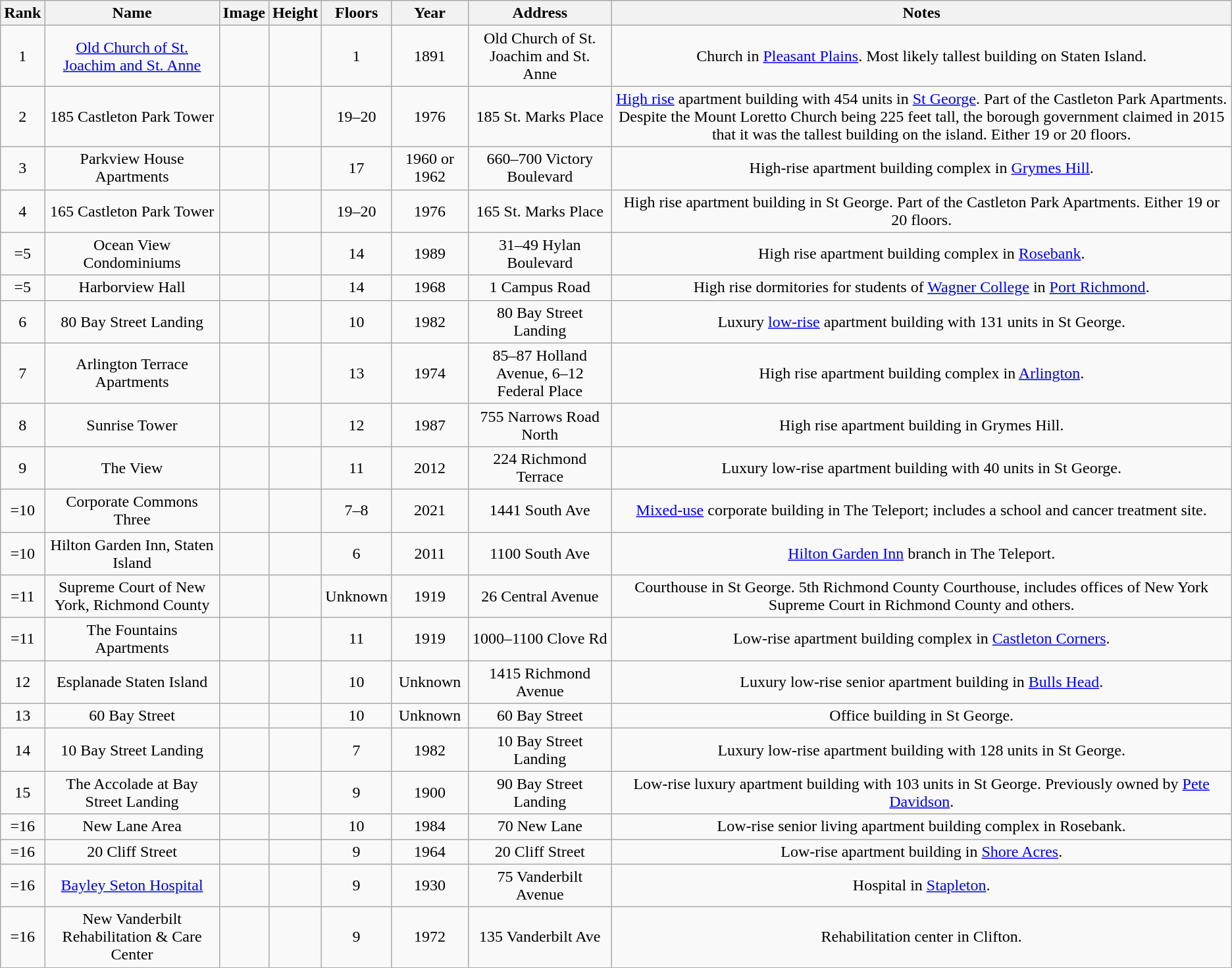<table class="wikitable sortable" style="text-align:center">
<tr>
<th data-sort-type="number">Rank</th>
<th data-sort-type="text">Name</th>
<th class="unsortable">Image</th>
<th data-sort-type="number">Height<br></th>
<th data-sort-type="number">Floors</th>
<th data-sort-type="number">Year</th>
<th data-sort-type="text">Address</th>
<th class="unsortable">Notes</th>
</tr>
<tr>
<td style="word-spacing: -5px;">1</td>
<td><a href='#'>Old Church of St. Joachim and St. Anne</a></td>
<td></td>
<td></td>
<td>1</td>
<td>1891</td>
<td>Old Church of St. Joachim and St. Anne</td>
<td>Church in <a href='#'>Pleasant Plains</a>. Most likely tallest building on Staten Island.</td>
</tr>
<tr>
<td style="word-spacing: -5px;">2</td>
<td>185 Castleton Park Tower</td>
<td></td>
<td></td>
<td>19–20</td>
<td>1976</td>
<td>185 St. Marks Place</td>
<td><a href='#'>High rise</a> apartment building with 454 units in <a href='#'>St George</a>. Part of the Castleton Park Apartments. Despite the Mount Loretto Church being 225 feet tall, the borough government claimed in 2015 that it was the tallest building on the island. Either 19 or 20 floors.</td>
</tr>
<tr>
<td style="word-spacing: -5px;">3</td>
<td>Parkview House Apartments</td>
<td></td>
<td></td>
<td>17</td>
<td>1960 or 1962</td>
<td>660–700 Victory Boulevard</td>
<td>High-rise apartment building complex in <a href='#'>Grymes Hill</a>.</td>
</tr>
<tr>
<td style="word-spacing: -5px;">4</td>
<td>165 Castleton Park Tower</td>
<td></td>
<td></td>
<td>19–20</td>
<td>1976</td>
<td>165 St. Marks Place</td>
<td>High rise apartment building in St George. Part of the Castleton Park Apartments. Either 19 or 20 floors.</td>
</tr>
<tr>
<td style="word-spacing: -5px;">=5</td>
<td>Ocean View Condominiums</td>
<td><br></td>
<td></td>
<td>14</td>
<td>1989</td>
<td>31–49 Hylan Boulevard</td>
<td>High rise apartment building complex in <a href='#'>Rosebank</a>.</td>
</tr>
<tr>
<td style="word-spacing: -5px;">=5</td>
<td>Harborview Hall</td>
<td><br></td>
<td></td>
<td>14</td>
<td>1968</td>
<td>1 Campus Road</td>
<td>High rise dormitories for students of <a href='#'>Wagner College</a> in <a href='#'>Port Richmond</a>.</td>
</tr>
<tr>
<td style="word-spacing: -5px;">6</td>
<td>80 Bay Street Landing</td>
<td></td>
<td></td>
<td>10</td>
<td>1982</td>
<td>80 Bay Street Landing</td>
<td>Luxury <a href='#'>low-rise</a> apartment building with 131 units in St George.</td>
</tr>
<tr>
<td style="word-spacing: -5px;">7</td>
<td>Arlington Terrace Apartments</td>
<td></td>
<td></td>
<td>13</td>
<td>1974</td>
<td>85–87 Holland Avenue, 6–12 Federal Place</td>
<td>High rise apartment building complex in <a href='#'>Arlington</a>.</td>
</tr>
<tr>
<td style="word-spacing: -5px;">8</td>
<td>Sunrise Tower</td>
<td></td>
<td></td>
<td>12</td>
<td>1987</td>
<td>755 Narrows Road North</td>
<td>High rise apartment building in Grymes Hill.</td>
</tr>
<tr>
<td style="word-spacing: -5px;">9</td>
<td>The View</td>
<td></td>
<td></td>
<td>11</td>
<td>2012</td>
<td>224 Richmond Terrace</td>
<td>Luxury low-rise apartment building with 40 units in St George.</td>
</tr>
<tr>
<td style="word-spacing: -5px;">=10</td>
<td>Corporate Commons Three</td>
<td></td>
<td></td>
<td>7–8</td>
<td>2021</td>
<td>1441 South Ave</td>
<td><a href='#'>Mixed-use</a> corporate building in The Teleport; includes a school and cancer treatment site.</td>
</tr>
<tr>
<td style="word-spacing: -5px;">=10</td>
<td>Hilton Garden Inn, Staten Island</td>
<td></td>
<td></td>
<td>6</td>
<td>2011</td>
<td>1100 South Ave</td>
<td><a href='#'>Hilton Garden Inn</a> branch in The Teleport.</td>
</tr>
<tr>
<td style="word-spacing: -5px;">=11</td>
<td>Supreme Court of New York, Richmond County</td>
<td></td>
<td></td>
<td>Unknown</td>
<td>1919</td>
<td>26 Central Avenue</td>
<td>Courthouse in St George. 5th Richmond County Courthouse, includes offices of New York Supreme Court in Richmond County and others.</td>
</tr>
<tr>
<td style="word-spacing: -5px;">=11</td>
<td>The Fountains Apartments</td>
<td></td>
<td></td>
<td>11</td>
<td>1919</td>
<td>1000–1100 Clove Rd</td>
<td>Low-rise apartment building complex in <a href='#'>Castleton Corners</a>.</td>
</tr>
<tr>
<td style="word-spacing: -5px;">12</td>
<td>Esplanade Staten Island</td>
<td></td>
<td></td>
<td>10</td>
<td>Unknown</td>
<td>1415 Richmond Avenue</td>
<td>Luxury low-rise senior apartment building in <a href='#'>Bulls Head</a>.</td>
</tr>
<tr>
<td style="word-spacing: -5px;">13</td>
<td>60 Bay Street</td>
<td></td>
<td></td>
<td>10</td>
<td>Unknown</td>
<td>60 Bay Street</td>
<td>Office building in St George.</td>
</tr>
<tr>
<td style="word-spacing: -5px;">14</td>
<td>10 Bay Street Landing</td>
<td></td>
<td></td>
<td>7</td>
<td>1982</td>
<td>10 Bay Street Landing</td>
<td>Luxury low-rise apartment building with 128 units in St George.</td>
</tr>
<tr>
<td style="word-spacing: -5px;">15</td>
<td>The Accolade at Bay Street Landing</td>
<td></td>
<td></td>
<td>9</td>
<td>1900</td>
<td>90 Bay Street Landing</td>
<td>Low-rise luxury apartment building with 103 units in St George. Previously owned by <a href='#'>Pete Davidson</a>.</td>
</tr>
<tr>
<td style="word-spacing: -5px;">=16</td>
<td>New Lane Area</td>
<td></td>
<td></td>
<td>10</td>
<td>1984</td>
<td>70 New Lane</td>
<td>Low-rise senior living apartment building complex in Rosebank.</td>
</tr>
<tr>
<td style="word-spacing: -5px;">=16</td>
<td>20 Cliff Street</td>
<td></td>
<td></td>
<td>9</td>
<td>1964</td>
<td>20 Cliff Street</td>
<td>Low-rise apartment building in <a href='#'>Shore Acres</a>.</td>
</tr>
<tr>
<td style="word-spacing: -5px;">=16</td>
<td><a href='#'>Bayley Seton Hospital</a></td>
<td></td>
<td></td>
<td>9</td>
<td>1930</td>
<td>75 Vanderbilt Avenue</td>
<td>Hospital in <a href='#'>Stapleton</a>.</td>
</tr>
<tr>
<td style="word-spacing: -5px;">=16</td>
<td>New Vanderbilt Rehabilitation & Care Center</td>
<td></td>
<td></td>
<td>9</td>
<td>1972</td>
<td>135 Vanderbilt Ave</td>
<td>Rehabilitation center in Clifton.</td>
</tr>
<tr>
</tr>
</table>
